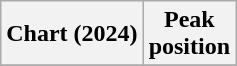<table class="wikitable plainrowheaders">
<tr>
<th align="left">Chart (2024)</th>
<th align="center">Peak<br>position</th>
</tr>
<tr>
</tr>
</table>
